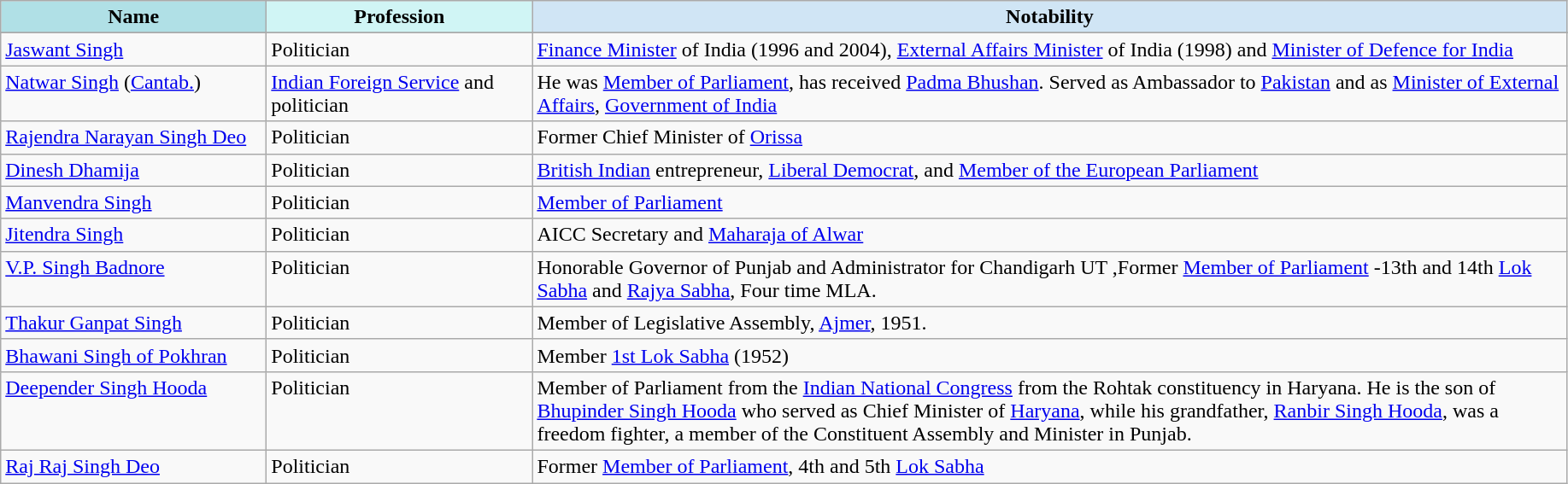<table class="wikitable" style="sortable">
<tr>
<th style="background:#b0e0e6" width="200px">Name</th>
<th style="background:#d0f5f5" width="200px">Profession</th>
<th style="background:#d0e5f5" width="800px">Notability</th>
</tr>
<tr valign="top">
</tr>
<tr valign="top">
<td><a href='#'>Jaswant Singh</a></td>
<td>Politician</td>
<td><a href='#'>Finance Minister</a> of India (1996 and 2004), <a href='#'>External Affairs Minister</a> of India (1998) and <a href='#'>Minister of Defence for India</a></td>
</tr>
<tr valign="top">
<td><a href='#'>Natwar Singh</a> (<a href='#'>Cantab.</a>)</td>
<td><a href='#'>Indian Foreign Service</a> and politician</td>
<td>He was <a href='#'>Member of Parliament</a>, has received <a href='#'>Padma Bhushan</a>. Served as Ambassador to <a href='#'>Pakistan</a> and as <a href='#'>Minister of External Affairs</a>, <a href='#'>Government of India</a></td>
</tr>
<tr valign="top">
<td><a href='#'>Rajendra Narayan Singh Deo</a></td>
<td>Politician</td>
<td>Former Chief Minister of <a href='#'>Orissa</a></td>
</tr>
<tr valign="top">
<td><a href='#'>Dinesh Dhamija</a></td>
<td>Politician</td>
<td><a href='#'>British Indian</a> entrepreneur, <a href='#'>Liberal Democrat</a>, and <a href='#'>Member of the European Parliament</a></td>
</tr>
<tr valign="top">
<td><a href='#'>Manvendra Singh</a></td>
<td>Politician</td>
<td><a href='#'>Member of Parliament</a></td>
</tr>
<tr valign="top">
<td><a href='#'>Jitendra Singh</a></td>
<td>Politician</td>
<td>AICC Secretary and <a href='#'>Maharaja of Alwar</a></td>
</tr>
<tr valign="top">
<td><a href='#'>V.P. Singh Badnore</a></td>
<td>Politician</td>
<td>Honorable Governor of Punjab and Administrator for Chandigarh UT ,Former <a href='#'>Member of Parliament</a> -13th and 14th <a href='#'>Lok Sabha</a> and <a href='#'>Rajya Sabha</a>, Four time MLA.</td>
</tr>
<tr valign="top">
<td><a href='#'>Thakur Ganpat Singh</a></td>
<td>Politician</td>
<td>Member of Legislative Assembly, <a href='#'>Ajmer</a>, 1951.</td>
</tr>
<tr valign="top">
<td><a href='#'>Bhawani Singh of Pokhran</a></td>
<td>Politician</td>
<td>Member <a href='#'>1st Lok Sabha</a> (1952)</td>
</tr>
<tr valign="top">
<td><a href='#'>Deepender Singh Hooda</a></td>
<td>Politician</td>
<td>Member of Parliament from the <a href='#'>Indian National Congress</a> from the Rohtak constituency in Haryana. He is the son of <a href='#'>Bhupinder Singh Hooda</a> who served as Chief Minister of <a href='#'>Haryana</a>, while his grandfather, <a href='#'>Ranbir Singh Hooda</a>, was a freedom fighter, a member of the Constituent Assembly and Minister in Punjab.</td>
</tr>
<tr valign="top">
<td><a href='#'>Raj Raj Singh Deo</a></td>
<td>Politician</td>
<td>Former <a href='#'>Member of Parliament</a>, 4th and 5th <a href='#'>Lok Sabha</a></td>
</tr>
</table>
